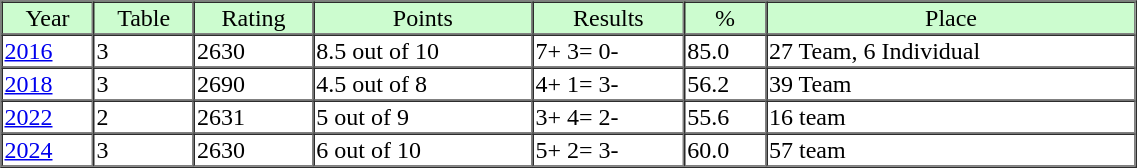<table width="60%" border="1" cellspacing="0" cellpadding="1">
<tr bgcolor="#ccfccf" align="center">
<td>Year</td>
<td>Table</td>
<td>Rating</td>
<td>Points</td>
<td>Results</td>
<td>%</td>
<td>Place</td>
</tr>
<tr>
<td><a href='#'>2016</a></td>
<td>3</td>
<td>2630</td>
<td>8.5 out of 10</td>
<td>7+ 3= 0-</td>
<td>85.0</td>
<td>27 Team, 6 Individual</td>
</tr>
<tr>
<td><a href='#'>2018</a></td>
<td>3</td>
<td>2690</td>
<td>4.5 out of 8</td>
<td>4+ 1= 3-</td>
<td>56.2</td>
<td>39 Team</td>
</tr>
<tr>
<td><a href='#'>2022</a></td>
<td>2</td>
<td>2631</td>
<td>5 out of 9</td>
<td>3+ 4= 2-</td>
<td>55.6</td>
<td>16 team</td>
</tr>
<tr>
<td><a href='#'> 2024</a></td>
<td>3</td>
<td>2630</td>
<td>6 out of 10</td>
<td>5+ 2= 3-</td>
<td>60.0</td>
<td>57 team</td>
</tr>
</table>
